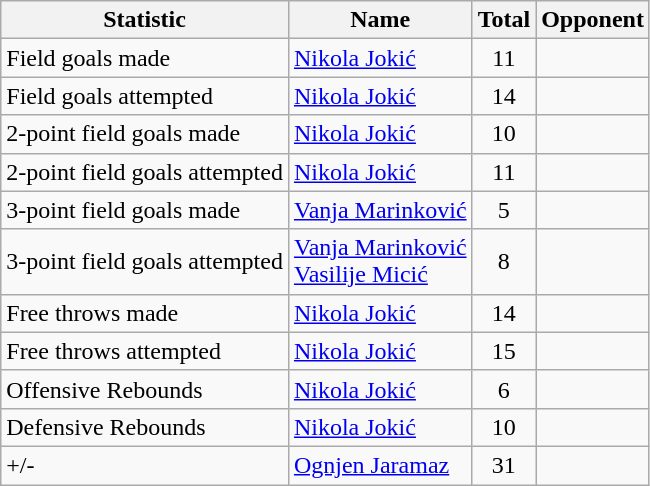<table class=wikitable>
<tr>
<th>Statistic</th>
<th>Name</th>
<th>Total</th>
<th>Opponent</th>
</tr>
<tr>
<td>Field goals made</td>
<td><a href='#'>Nikola Jokić</a></td>
<td align=center>11</td>
<td></td>
</tr>
<tr>
<td>Field goals attempted</td>
<td><a href='#'>Nikola Jokić</a></td>
<td align=center>14</td>
<td></td>
</tr>
<tr>
<td>2-point field goals made</td>
<td><a href='#'>Nikola Jokić</a></td>
<td align=center>10</td>
<td></td>
</tr>
<tr>
<td>2-point field goals attempted</td>
<td><a href='#'>Nikola Jokić</a></td>
<td align=center>11</td>
<td></td>
</tr>
<tr>
<td>3-point field goals made</td>
<td><a href='#'>Vanja Marinković</a></td>
<td align=center>5</td>
<td></td>
</tr>
<tr>
<td>3-point field goals attempted</td>
<td><a href='#'>Vanja Marinković</a><br><a href='#'>Vasilije Micić</a></td>
<td align=center>8</td>
<td><br></td>
</tr>
<tr>
<td>Free throws made</td>
<td><a href='#'>Nikola Jokić</a></td>
<td align=center>14</td>
<td></td>
</tr>
<tr>
<td>Free throws attempted</td>
<td><a href='#'>Nikola Jokić</a></td>
<td align=center>15</td>
<td></td>
</tr>
<tr>
<td>Offensive Rebounds</td>
<td><a href='#'>Nikola Jokić</a></td>
<td align=center>6</td>
<td></td>
</tr>
<tr>
<td>Defensive Rebounds</td>
<td><a href='#'>Nikola Jokić</a></td>
<td align=center>10</td>
<td></td>
</tr>
<tr>
<td>+/-</td>
<td><a href='#'>Ognjen Jaramaz</a></td>
<td align=center>31</td>
<td></td>
</tr>
</table>
